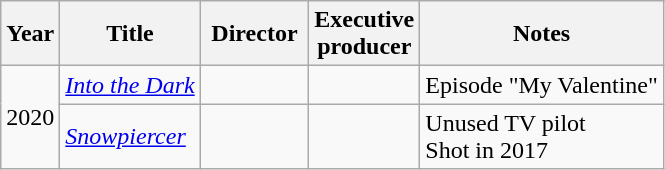<table class="wikitable">
<tr>
<th>Year</th>
<th>Title</th>
<th width=65>Director</th>
<th width=65>Executive<br>producer</th>
<th>Notes</th>
</tr>
<tr>
<td rowspan=2>2020</td>
<td><em><a href='#'>Into the Dark</a></em></td>
<td></td>
<td></td>
<td>Episode "My Valentine"</td>
</tr>
<tr>
<td><em><a href='#'>Snowpiercer</a></em></td>
<td></td>
<td></td>
<td>Unused TV pilot<br>Shot in 2017</td>
</tr>
</table>
